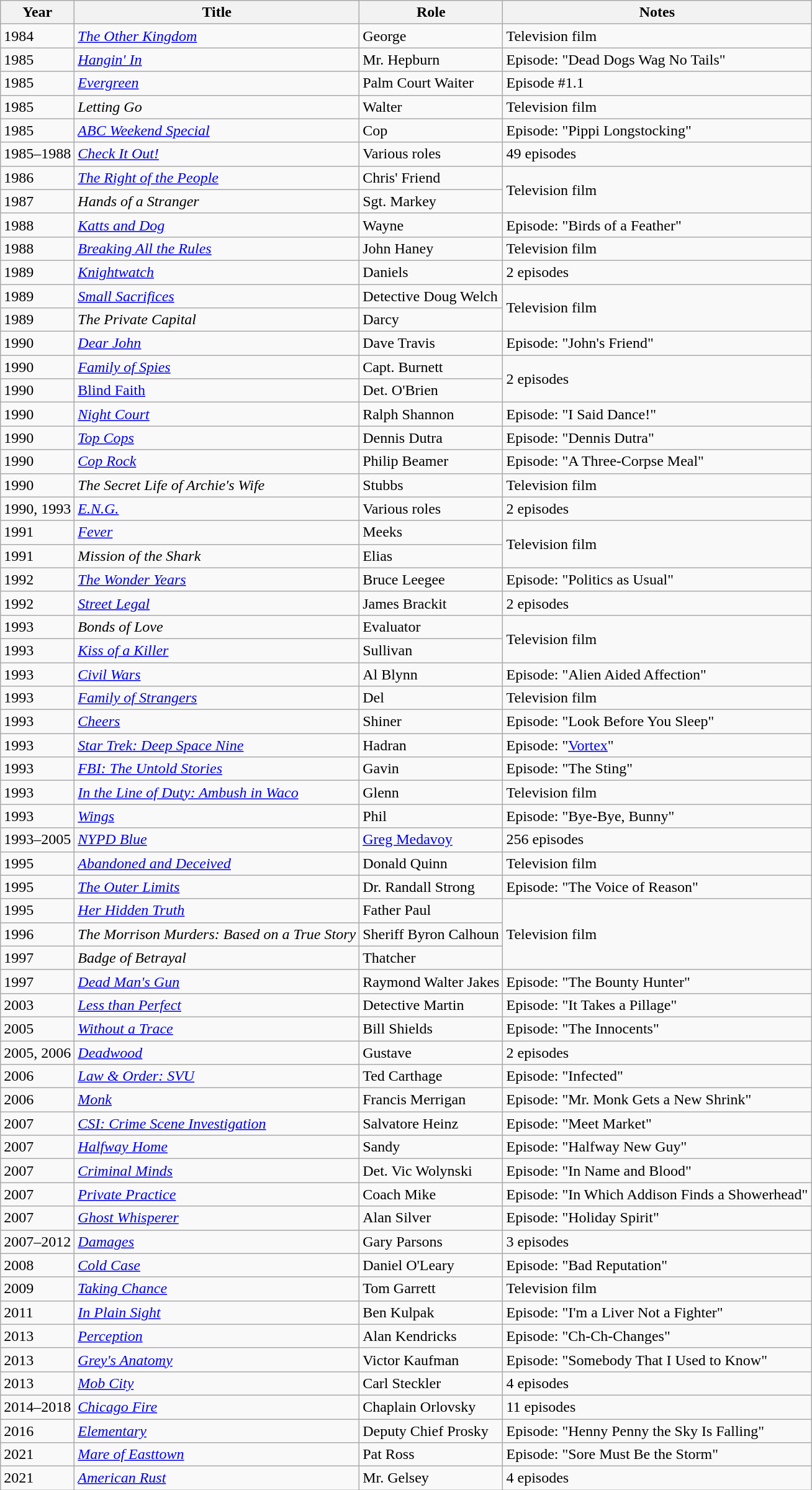<table class="wikitable sortable">
<tr>
<th>Year</th>
<th>Title</th>
<th>Role</th>
<th>Notes</th>
</tr>
<tr>
<td>1984</td>
<td><em><a href='#'>The Other Kingdom</a></em></td>
<td>George</td>
<td>Television film</td>
</tr>
<tr>
<td>1985</td>
<td><em><a href='#'>Hangin' In</a></em></td>
<td>Mr. Hepburn</td>
<td>Episode: "Dead Dogs Wag No Tails"</td>
</tr>
<tr>
<td>1985</td>
<td><a href='#'><em>Evergreen</em></a></td>
<td>Palm Court Waiter</td>
<td>Episode #1.1</td>
</tr>
<tr>
<td>1985</td>
<td><em>Letting Go</em></td>
<td>Walter</td>
<td>Television film</td>
</tr>
<tr>
<td>1985</td>
<td><em><a href='#'>ABC Weekend Special</a></em></td>
<td>Cop</td>
<td>Episode: "Pippi Longstocking"</td>
</tr>
<tr>
<td>1985–1988</td>
<td><a href='#'><em>Check It Out!</em></a></td>
<td>Various roles</td>
<td>49 episodes</td>
</tr>
<tr>
<td>1986</td>
<td><em><a href='#'>The Right of the People</a></em></td>
<td>Chris' Friend</td>
<td rowspan="2">Television film</td>
</tr>
<tr>
<td>1987</td>
<td><em>Hands of a Stranger</em></td>
<td>Sgt. Markey</td>
</tr>
<tr>
<td>1988</td>
<td><em><a href='#'>Katts and Dog</a></em></td>
<td>Wayne</td>
<td>Episode: "Birds of a Feather"</td>
</tr>
<tr>
<td>1988</td>
<td><em><a href='#'>Breaking All the Rules</a></em></td>
<td>John Haney</td>
<td>Television film</td>
</tr>
<tr>
<td>1989</td>
<td><em><a href='#'>Knightwatch</a></em></td>
<td>Daniels</td>
<td>2 episodes</td>
</tr>
<tr>
<td>1989</td>
<td><em><a href='#'>Small Sacrifices</a></em></td>
<td>Detective Doug Welch</td>
<td rowspan="2">Television film</td>
</tr>
<tr>
<td>1989</td>
<td><em>The Private Capital</em></td>
<td>Darcy</td>
</tr>
<tr>
<td>1990</td>
<td><a href='#'><em>Dear John</em></a></td>
<td>Dave Travis</td>
<td>Episode: "John's Friend"</td>
</tr>
<tr>
<td>1990</td>
<td><em><a href='#'>Family of Spies</a></em></td>
<td>Capt. Burnett</td>
<td rowspan="2">2 episodes</td>
</tr>
<tr>
<td>1990</td>
<td><a href='#'>Blind Faith</a></td>
<td>Det. O'Brien</td>
</tr>
<tr>
<td>1990</td>
<td><em><a href='#'>Night Court</a></em></td>
<td>Ralph Shannon</td>
<td>Episode: "I Said Dance!"</td>
</tr>
<tr>
<td>1990</td>
<td><em><a href='#'>Top Cops</a></em></td>
<td>Dennis Dutra</td>
<td>Episode: "Dennis Dutra"</td>
</tr>
<tr>
<td>1990</td>
<td><em><a href='#'>Cop Rock</a></em></td>
<td>Philip Beamer</td>
<td>Episode: "A Three-Corpse Meal"</td>
</tr>
<tr>
<td>1990</td>
<td><em>The Secret Life of Archie's Wife</em></td>
<td>Stubbs</td>
<td>Television film</td>
</tr>
<tr>
<td>1990, 1993</td>
<td><em><a href='#'>E.N.G.</a></em></td>
<td>Various roles</td>
<td>2 episodes</td>
</tr>
<tr>
<td>1991</td>
<td><a href='#'><em>Fever</em></a></td>
<td>Meeks</td>
<td rowspan="2">Television film</td>
</tr>
<tr>
<td>1991</td>
<td><em>Mission of the Shark</em></td>
<td>Elias</td>
</tr>
<tr>
<td>1992</td>
<td><em><a href='#'>The Wonder Years</a></em></td>
<td>Bruce Leegee</td>
<td>Episode: "Politics as Usual"</td>
</tr>
<tr>
<td>1992</td>
<td><a href='#'><em>Street Legal</em></a></td>
<td>James Brackit</td>
<td>2 episodes</td>
</tr>
<tr>
<td>1993</td>
<td><em>Bonds of Love</em></td>
<td>Evaluator</td>
<td rowspan="2">Television film</td>
</tr>
<tr>
<td>1993</td>
<td><em><a href='#'>Kiss of a Killer</a></em></td>
<td>Sullivan</td>
</tr>
<tr>
<td>1993</td>
<td><a href='#'><em>Civil Wars</em></a></td>
<td>Al Blynn</td>
<td>Episode: "Alien Aided Affection"</td>
</tr>
<tr>
<td>1993</td>
<td><em><a href='#'>Family of Strangers</a></em></td>
<td>Del</td>
<td>Television film</td>
</tr>
<tr>
<td>1993</td>
<td><em><a href='#'>Cheers</a></em></td>
<td>Shiner</td>
<td>Episode: "Look Before You Sleep"</td>
</tr>
<tr>
<td>1993</td>
<td><em><a href='#'>Star Trek: Deep Space Nine</a></em></td>
<td>Hadran</td>
<td>Episode: "<a href='#'>Vortex</a>"</td>
</tr>
<tr>
<td>1993</td>
<td><em><a href='#'>FBI: The Untold Stories</a></em></td>
<td>Gavin</td>
<td>Episode: "The Sting"</td>
</tr>
<tr>
<td>1993</td>
<td><em><a href='#'>In the Line of Duty: Ambush in Waco</a></em></td>
<td>Glenn</td>
<td>Television film</td>
</tr>
<tr>
<td>1993</td>
<td><a href='#'><em>Wings</em></a></td>
<td>Phil</td>
<td>Episode: "Bye-Bye, Bunny"</td>
</tr>
<tr>
<td>1993–2005</td>
<td><em><a href='#'>NYPD Blue</a></em></td>
<td><a href='#'>Greg Medavoy</a></td>
<td>256 episodes</td>
</tr>
<tr>
<td>1995</td>
<td><em><a href='#'>Abandoned and Deceived</a></em></td>
<td>Donald Quinn</td>
<td>Television film</td>
</tr>
<tr>
<td>1995</td>
<td><a href='#'><em>The Outer Limits</em></a></td>
<td>Dr. Randall Strong</td>
<td>Episode: "The Voice of Reason"</td>
</tr>
<tr>
<td>1995</td>
<td><em><a href='#'>Her Hidden Truth</a></em></td>
<td>Father Paul</td>
<td rowspan="3">Television film</td>
</tr>
<tr>
<td>1996</td>
<td><em>The Morrison Murders: Based on a True Story</em></td>
<td>Sheriff Byron Calhoun</td>
</tr>
<tr>
<td>1997</td>
<td><em>Badge of Betrayal</em></td>
<td>Thatcher</td>
</tr>
<tr>
<td>1997</td>
<td><em><a href='#'>Dead Man's Gun</a></em></td>
<td>Raymond Walter Jakes</td>
<td>Episode: "The Bounty Hunter"</td>
</tr>
<tr>
<td>2003</td>
<td><em><a href='#'>Less than Perfect</a></em></td>
<td>Detective Martin</td>
<td>Episode: "It Takes a Pillage"</td>
</tr>
<tr>
<td>2005</td>
<td><em><a href='#'>Without a Trace</a></em></td>
<td>Bill Shields</td>
<td>Episode: "The Innocents"</td>
</tr>
<tr>
<td>2005, 2006</td>
<td><a href='#'><em>Deadwood</em></a></td>
<td>Gustave</td>
<td>2 episodes</td>
</tr>
<tr>
<td>2006</td>
<td><em><a href='#'>Law & Order: SVU</a></em></td>
<td>Ted Carthage</td>
<td>Episode: "Infected"</td>
</tr>
<tr>
<td>2006</td>
<td><a href='#'><em>Monk</em></a></td>
<td>Francis Merrigan</td>
<td>Episode: "Mr. Monk Gets a New Shrink"</td>
</tr>
<tr>
<td>2007</td>
<td><em><a href='#'>CSI: Crime Scene Investigation</a></em></td>
<td>Salvatore Heinz</td>
<td>Episode: "Meet Market"</td>
</tr>
<tr>
<td>2007</td>
<td><a href='#'><em>Halfway Home</em></a></td>
<td>Sandy</td>
<td>Episode: "Halfway New Guy"</td>
</tr>
<tr>
<td>2007</td>
<td><em><a href='#'>Criminal Minds</a></em></td>
<td>Det. Vic Wolynski</td>
<td>Episode: "In Name and Blood"</td>
</tr>
<tr>
<td>2007</td>
<td><a href='#'><em>Private Practice</em></a></td>
<td>Coach Mike</td>
<td>Episode: "In Which Addison Finds a Showerhead"</td>
</tr>
<tr>
<td>2007</td>
<td><em><a href='#'>Ghost Whisperer</a></em></td>
<td>Alan Silver</td>
<td>Episode: "Holiday Spirit"</td>
</tr>
<tr>
<td>2007–2012</td>
<td><a href='#'><em>Damages</em></a></td>
<td>Gary Parsons</td>
<td>3 episodes</td>
</tr>
<tr>
<td>2008</td>
<td><em><a href='#'>Cold Case</a></em></td>
<td>Daniel O'Leary</td>
<td>Episode: "Bad Reputation"</td>
</tr>
<tr>
<td>2009</td>
<td><em><a href='#'>Taking Chance</a></em></td>
<td>Tom Garrett</td>
<td>Television film</td>
</tr>
<tr>
<td>2011</td>
<td><em><a href='#'>In Plain Sight</a></em></td>
<td>Ben Kulpak</td>
<td>Episode: "I'm a Liver Not a Fighter"</td>
</tr>
<tr>
<td>2013</td>
<td><a href='#'><em>Perception</em></a></td>
<td>Alan Kendricks</td>
<td>Episode: "Ch-Ch-Changes"</td>
</tr>
<tr>
<td>2013</td>
<td><em><a href='#'>Grey's Anatomy</a></em></td>
<td>Victor Kaufman</td>
<td>Episode: "Somebody That I Used to Know"</td>
</tr>
<tr>
<td>2013</td>
<td><em><a href='#'>Mob City</a></em></td>
<td>Carl Steckler</td>
<td>4 episodes</td>
</tr>
<tr>
<td>2014–2018</td>
<td><a href='#'><em>Chicago Fire</em></a></td>
<td>Chaplain Orlovsky</td>
<td>11 episodes</td>
</tr>
<tr>
<td>2016</td>
<td><a href='#'><em>Elementary</em></a></td>
<td>Deputy Chief Prosky</td>
<td>Episode: "Henny Penny the Sky Is Falling"</td>
</tr>
<tr>
<td>2021</td>
<td><em><a href='#'>Mare of Easttown</a></em></td>
<td>Pat Ross</td>
<td>Episode: "Sore Must Be the Storm"</td>
</tr>
<tr>
<td>2021</td>
<td><a href='#'><em>American Rust</em></a></td>
<td>Mr. Gelsey</td>
<td>4 episodes</td>
</tr>
</table>
